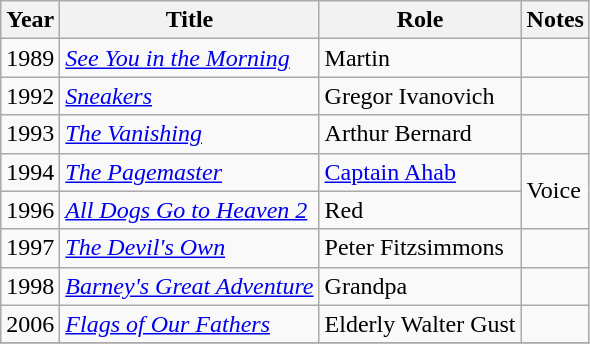<table class="wikitable sortable">
<tr>
<th>Year</th>
<th>Title</th>
<th>Role</th>
<th>Notes</th>
</tr>
<tr>
<td>1989</td>
<td><em><a href='#'>See You in the Morning</a></em></td>
<td>Martin</td>
<td></td>
</tr>
<tr>
<td>1992</td>
<td><em><a href='#'>Sneakers</a></em></td>
<td>Gregor Ivanovich</td>
<td></td>
</tr>
<tr>
<td>1993</td>
<td><em><a href='#'>The Vanishing</a></em></td>
<td>Arthur Bernard</td>
<td></td>
</tr>
<tr>
<td>1994</td>
<td><em><a href='#'>The Pagemaster</a></em></td>
<td><a href='#'>Captain Ahab</a></td>
<td rowspan="2">Voice</td>
</tr>
<tr>
<td>1996</td>
<td><em><a href='#'>All Dogs Go to Heaven 2</a></em></td>
<td>Red</td>
</tr>
<tr>
<td>1997</td>
<td><em><a href='#'>The Devil's Own</a></em></td>
<td>Peter Fitzsimmons</td>
<td></td>
</tr>
<tr>
<td>1998</td>
<td><em><a href='#'>Barney's Great Adventure</a></em></td>
<td>Grandpa</td>
<td></td>
</tr>
<tr>
<td>2006</td>
<td><em><a href='#'>Flags of Our Fathers</a></em></td>
<td>Elderly Walter Gust</td>
<td></td>
</tr>
<tr>
</tr>
</table>
